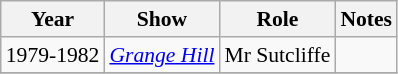<table class="wikitable" style="font-size: 90%;">
<tr>
<th>Year</th>
<th>Show</th>
<th>Role</th>
<th>Notes</th>
</tr>
<tr>
<td rowspan="1">1979-1982</td>
<td><em><a href='#'>Grange Hill</a></em></td>
<td>Mr Sutcliffe</td>
<td></td>
</tr>
<tr>
</tr>
</table>
